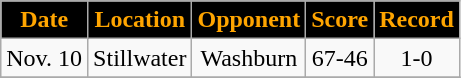<table class="wikitable" style="text-align:center">
<tr>
<th style="background:black;color:orange;">Date</th>
<th style="background:black;color:orange;">Location</th>
<th style="background:black;color:orange;">Opponent</th>
<th style="background:black;color:orange;">Score</th>
<th style="background:black;color:orange;">Record</th>
</tr>
<tr>
<td>Nov. 10</td>
<td>Stillwater</td>
<td>Washburn</td>
<td>67-46</td>
<td>1-0</td>
</tr>
<tr>
</tr>
</table>
